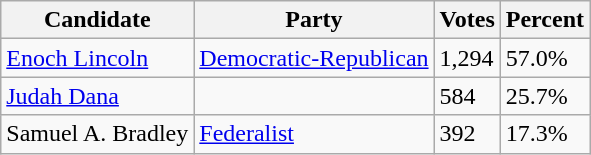<table class=wikitable>
<tr>
<th>Candidate</th>
<th>Party</th>
<th>Votes</th>
<th>Percent</th>
</tr>
<tr>
<td><a href='#'>Enoch Lincoln</a></td>
<td><a href='#'>Democratic-Republican</a></td>
<td>1,294</td>
<td>57.0%</td>
</tr>
<tr>
<td><a href='#'>Judah Dana</a></td>
<td></td>
<td>584</td>
<td>25.7%</td>
</tr>
<tr>
<td>Samuel A. Bradley</td>
<td><a href='#'>Federalist</a></td>
<td>392</td>
<td>17.3%</td>
</tr>
</table>
